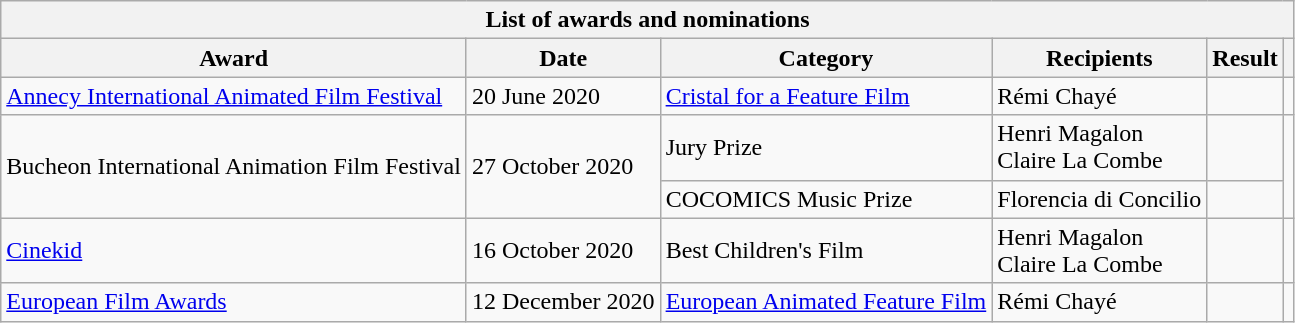<table class="wikitable sortable">
<tr>
<th colspan="6">List of awards and nominations</th>
</tr>
<tr>
<th>Award</th>
<th>Date</th>
<th>Category</th>
<th>Recipients</th>
<th>Result</th>
<th></th>
</tr>
<tr>
<td><a href='#'>Annecy International Animated Film Festival</a></td>
<td>20 June 2020</td>
<td><a href='#'>Cristal for a Feature Film</a></td>
<td>Rémi Chayé</td>
<td></td>
<td></td>
</tr>
<tr>
<td rowspan="2">Bucheon International Animation Film Festival</td>
<td rowspan="2">27 October 2020</td>
<td>Jury Prize</td>
<td>Henri Magalon<br>Claire La Combe</td>
<td></td>
<td rowspan="2"></td>
</tr>
<tr>
<td>COCOMICS Music Prize</td>
<td Florencia Di Concilio>Florencia di Concilio</td>
<td></td>
</tr>
<tr>
<td><a href='#'>Cinekid</a></td>
<td>16 October 2020</td>
<td>Best Children's Film</td>
<td>Henri Magalon<br>Claire La Combe</td>
<td></td>
<td></td>
</tr>
<tr>
<td><a href='#'>European Film Awards</a></td>
<td>12 December 2020</td>
<td><a href='#'>European Animated Feature Film</a></td>
<td>Rémi Chayé</td>
<td></td>
<td></td>
</tr>
</table>
